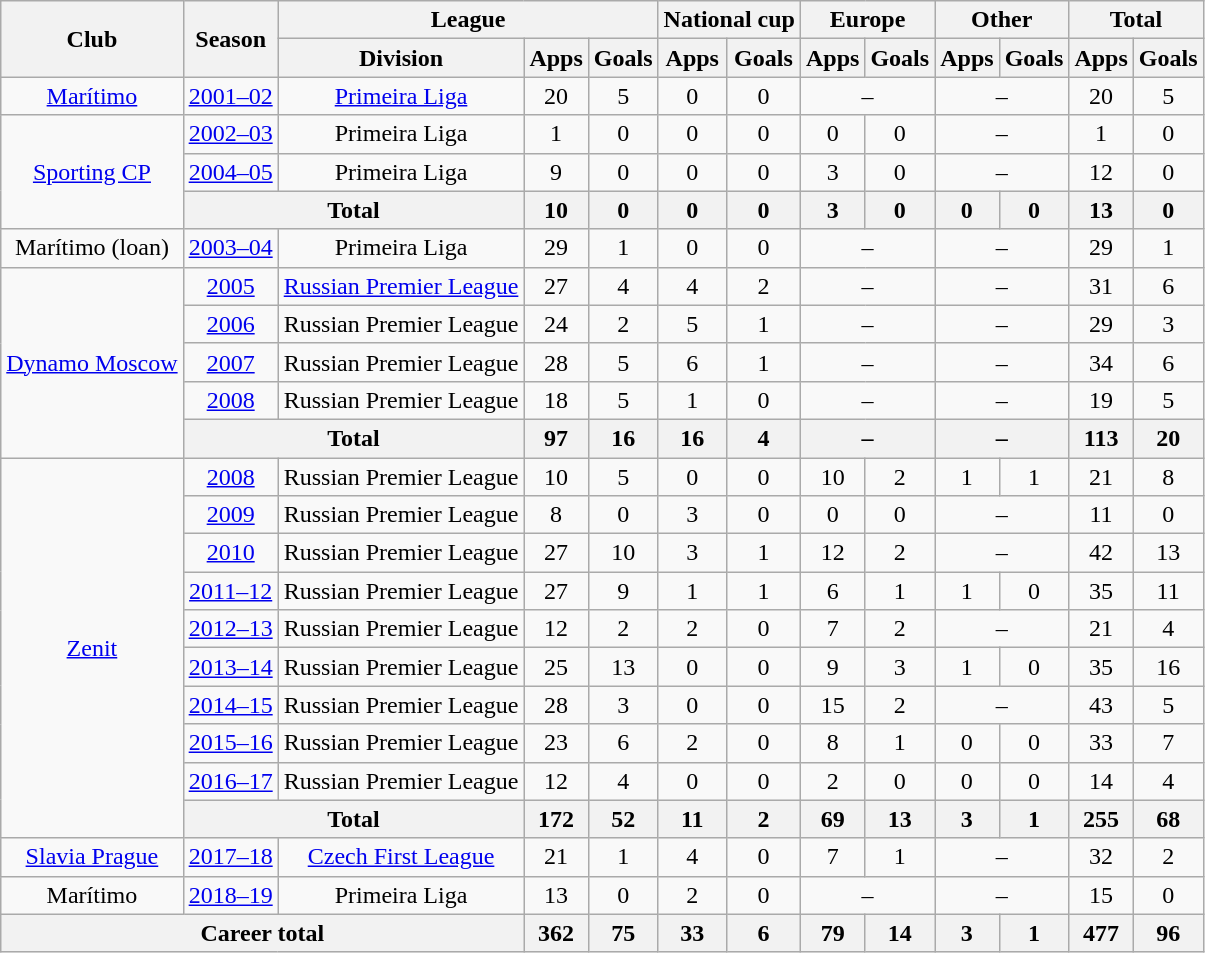<table class="wikitable" style="text-align:center">
<tr>
<th rowspan="2">Club</th>
<th rowspan="2">Season</th>
<th colspan="3">League</th>
<th colspan="2">National cup</th>
<th colspan="2">Europe</th>
<th colspan="2">Other</th>
<th colspan="2">Total</th>
</tr>
<tr>
<th>Division</th>
<th>Apps</th>
<th>Goals</th>
<th>Apps</th>
<th>Goals</th>
<th>Apps</th>
<th>Goals</th>
<th>Apps</th>
<th>Goals</th>
<th>Apps</th>
<th>Goals</th>
</tr>
<tr>
<td><a href='#'>Marítimo</a></td>
<td><a href='#'>2001–02</a></td>
<td><a href='#'>Primeira Liga</a></td>
<td>20</td>
<td>5</td>
<td>0</td>
<td>0</td>
<td colspan="2">–</td>
<td colspan="2">–</td>
<td>20</td>
<td>5</td>
</tr>
<tr>
<td rowspan="3"><a href='#'>Sporting CP</a></td>
<td><a href='#'>2002–03</a></td>
<td>Primeira Liga</td>
<td>1</td>
<td>0</td>
<td>0</td>
<td>0</td>
<td>0</td>
<td>0</td>
<td colspan="2">–</td>
<td>1</td>
<td>0</td>
</tr>
<tr>
<td><a href='#'>2004–05</a></td>
<td>Primeira Liga</td>
<td>9</td>
<td>0</td>
<td>0</td>
<td>0</td>
<td>3</td>
<td>0</td>
<td colspan="2">–</td>
<td>12</td>
<td>0</td>
</tr>
<tr>
<th colspan="2">Total</th>
<th>10</th>
<th>0</th>
<th>0</th>
<th>0</th>
<th>3</th>
<th>0</th>
<th>0</th>
<th>0</th>
<th>13</th>
<th>0</th>
</tr>
<tr>
<td>Marítimo (loan)</td>
<td><a href='#'>2003–04</a></td>
<td>Primeira Liga</td>
<td>29</td>
<td>1</td>
<td>0</td>
<td>0</td>
<td colspan="2">–</td>
<td colspan="2">–</td>
<td>29</td>
<td>1</td>
</tr>
<tr>
<td rowspan="5"><a href='#'>Dynamo Moscow</a></td>
<td><a href='#'>2005</a></td>
<td><a href='#'>Russian Premier League</a></td>
<td>27</td>
<td>4</td>
<td>4</td>
<td>2</td>
<td colspan="2">–</td>
<td colspan="2">–</td>
<td>31</td>
<td>6</td>
</tr>
<tr>
<td><a href='#'>2006</a></td>
<td>Russian Premier League</td>
<td>24</td>
<td>2</td>
<td>5</td>
<td>1</td>
<td colspan="2">–</td>
<td colspan="2">–</td>
<td>29</td>
<td>3</td>
</tr>
<tr>
<td><a href='#'>2007</a></td>
<td>Russian Premier League</td>
<td>28</td>
<td>5</td>
<td>6</td>
<td>1</td>
<td colspan="2">–</td>
<td colspan="2">–</td>
<td>34</td>
<td>6</td>
</tr>
<tr>
<td><a href='#'>2008</a></td>
<td>Russian Premier League</td>
<td>18</td>
<td>5</td>
<td>1</td>
<td>0</td>
<td colspan="2">–</td>
<td colspan="2">–</td>
<td>19</td>
<td>5</td>
</tr>
<tr>
<th colspan="2">Total</th>
<th>97</th>
<th>16</th>
<th>16</th>
<th>4</th>
<th colspan="2">–</th>
<th colspan="2">–</th>
<th>113</th>
<th>20</th>
</tr>
<tr>
<td rowspan="10"><a href='#'>Zenit</a></td>
<td><a href='#'>2008</a></td>
<td>Russian Premier League</td>
<td>10</td>
<td>5</td>
<td>0</td>
<td>0</td>
<td>10</td>
<td>2</td>
<td>1</td>
<td>1</td>
<td>21</td>
<td>8</td>
</tr>
<tr>
<td><a href='#'>2009</a></td>
<td>Russian Premier League</td>
<td>8</td>
<td>0</td>
<td>3</td>
<td>0</td>
<td>0</td>
<td>0</td>
<td colspan="2">–</td>
<td>11</td>
<td>0</td>
</tr>
<tr>
<td><a href='#'>2010</a></td>
<td>Russian Premier League</td>
<td>27</td>
<td>10</td>
<td>3</td>
<td>1</td>
<td>12</td>
<td>2</td>
<td colspan="2">–</td>
<td>42</td>
<td>13</td>
</tr>
<tr>
<td><a href='#'>2011–12</a></td>
<td>Russian Premier League</td>
<td>27</td>
<td>9</td>
<td>1</td>
<td>1</td>
<td>6</td>
<td>1</td>
<td>1</td>
<td>0</td>
<td>35</td>
<td>11</td>
</tr>
<tr>
<td><a href='#'>2012–13</a></td>
<td>Russian Premier League</td>
<td>12</td>
<td>2</td>
<td>2</td>
<td>0</td>
<td>7</td>
<td>2</td>
<td colspan="2">–</td>
<td>21</td>
<td>4</td>
</tr>
<tr>
<td><a href='#'>2013–14</a></td>
<td>Russian Premier League</td>
<td>25</td>
<td>13</td>
<td>0</td>
<td>0</td>
<td>9</td>
<td>3</td>
<td>1</td>
<td>0</td>
<td>35</td>
<td>16</td>
</tr>
<tr>
<td><a href='#'>2014–15</a></td>
<td>Russian Premier League</td>
<td>28</td>
<td>3</td>
<td>0</td>
<td>0</td>
<td>15</td>
<td>2</td>
<td colspan="2">–</td>
<td>43</td>
<td>5</td>
</tr>
<tr>
<td><a href='#'>2015–16</a></td>
<td>Russian Premier League</td>
<td>23</td>
<td>6</td>
<td>2</td>
<td>0</td>
<td>8</td>
<td>1</td>
<td>0</td>
<td>0</td>
<td>33</td>
<td>7</td>
</tr>
<tr>
<td><a href='#'>2016–17</a></td>
<td>Russian Premier League</td>
<td>12</td>
<td>4</td>
<td>0</td>
<td>0</td>
<td>2</td>
<td>0</td>
<td>0</td>
<td>0</td>
<td>14</td>
<td>4</td>
</tr>
<tr>
<th colspan="2">Total</th>
<th>172</th>
<th>52</th>
<th>11</th>
<th>2</th>
<th>69</th>
<th>13</th>
<th>3</th>
<th>1</th>
<th>255</th>
<th>68</th>
</tr>
<tr>
<td><a href='#'>Slavia Prague</a></td>
<td><a href='#'>2017–18</a></td>
<td><a href='#'>Czech First League</a></td>
<td>21</td>
<td>1</td>
<td>4</td>
<td>0</td>
<td>7</td>
<td>1</td>
<td colspan="2">–</td>
<td>32</td>
<td>2</td>
</tr>
<tr>
<td>Marítimo</td>
<td><a href='#'>2018–19</a></td>
<td>Primeira Liga</td>
<td>13</td>
<td>0</td>
<td>2</td>
<td>0</td>
<td colspan="2">–</td>
<td colspan="2">–</td>
<td>15</td>
<td>0</td>
</tr>
<tr>
<th colspan="3">Career total</th>
<th>362</th>
<th>75</th>
<th>33</th>
<th>6</th>
<th>79</th>
<th>14</th>
<th>3</th>
<th>1</th>
<th>477</th>
<th>96</th>
</tr>
</table>
